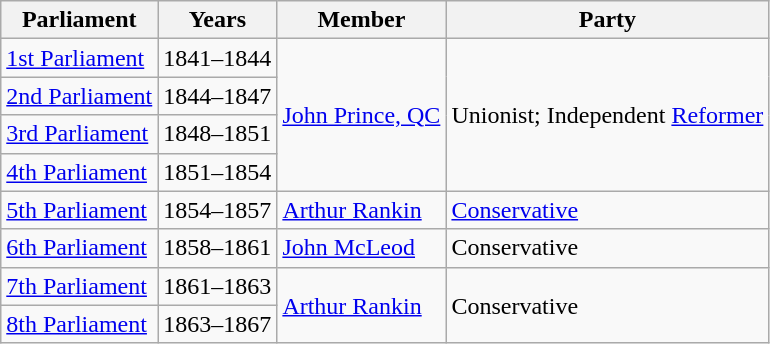<table class="wikitable">
<tr>
<th>Parliament</th>
<th>Years</th>
<th>Member</th>
<th>Party</th>
</tr>
<tr>
<td><a href='#'>1st Parliament</a></td>
<td>1841–1844</td>
<td rowspan=4><a href='#'>John Prince, QC</a></td>
<td rowspan=4>Unionist; Independent <a href='#'>Reformer</a></td>
</tr>
<tr>
<td><a href='#'>2nd Parliament</a></td>
<td>1844–1847</td>
</tr>
<tr>
<td><a href='#'>3rd Parliament</a></td>
<td>1848–1851</td>
</tr>
<tr>
<td><a href='#'>4th Parliament</a></td>
<td>1851–1854</td>
</tr>
<tr>
<td><a href='#'>5th Parliament</a></td>
<td>1854–1857</td>
<td><a href='#'>Arthur Rankin</a></td>
<td><a href='#'>Conservative</a></td>
</tr>
<tr>
<td><a href='#'>6th Parliament</a></td>
<td>1858–1861</td>
<td><a href='#'>John McLeod</a></td>
<td>Conservative</td>
</tr>
<tr>
<td><a href='#'>7th Parliament</a></td>
<td>1861–1863</td>
<td rowspan=2><a href='#'>Arthur Rankin</a></td>
<td rowspan=2>Conservative</td>
</tr>
<tr>
<td><a href='#'>8th Parliament</a></td>
<td>1863–1867</td>
</tr>
</table>
